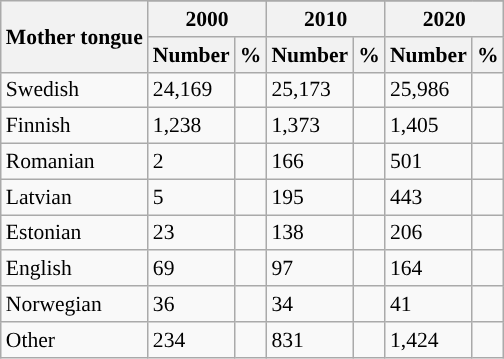<table class="wikitable sortable collapsible left" style="font-size: 90%;">
<tr>
<th rowspan="3">Mother tongue</th>
</tr>
<tr>
<th colspan="2">2000</th>
<th colspan="2">2010</th>
<th colspan="2">2020</th>
</tr>
<tr>
<th>Number</th>
<th>%</th>
<th>Number</th>
<th>%</th>
<th>Number</th>
<th>%</th>
</tr>
<tr>
<td>Swedish</td>
<td>24,169</td>
<td></td>
<td>25,173</td>
<td></td>
<td>25,986</td>
<td></td>
</tr>
<tr>
<td>Finnish</td>
<td>1,238</td>
<td></td>
<td>1,373</td>
<td></td>
<td>1,405</td>
<td></td>
</tr>
<tr>
<td>Romanian</td>
<td>2</td>
<td></td>
<td>166</td>
<td></td>
<td>501</td>
<td></td>
</tr>
<tr>
<td>Latvian</td>
<td>5</td>
<td></td>
<td>195</td>
<td></td>
<td>443</td>
<td></td>
</tr>
<tr>
<td>Estonian</td>
<td>23</td>
<td></td>
<td>138</td>
<td></td>
<td>206</td>
<td></td>
</tr>
<tr>
<td>English</td>
<td>69</td>
<td></td>
<td>97</td>
<td></td>
<td>164</td>
<td></td>
</tr>
<tr>
<td>Norwegian</td>
<td>36</td>
<td></td>
<td>34</td>
<td></td>
<td>41</td>
<td></td>
</tr>
<tr>
<td>Other</td>
<td>234</td>
<td></td>
<td>831</td>
<td></td>
<td>1,424</td>
<td></td>
</tr>
</table>
